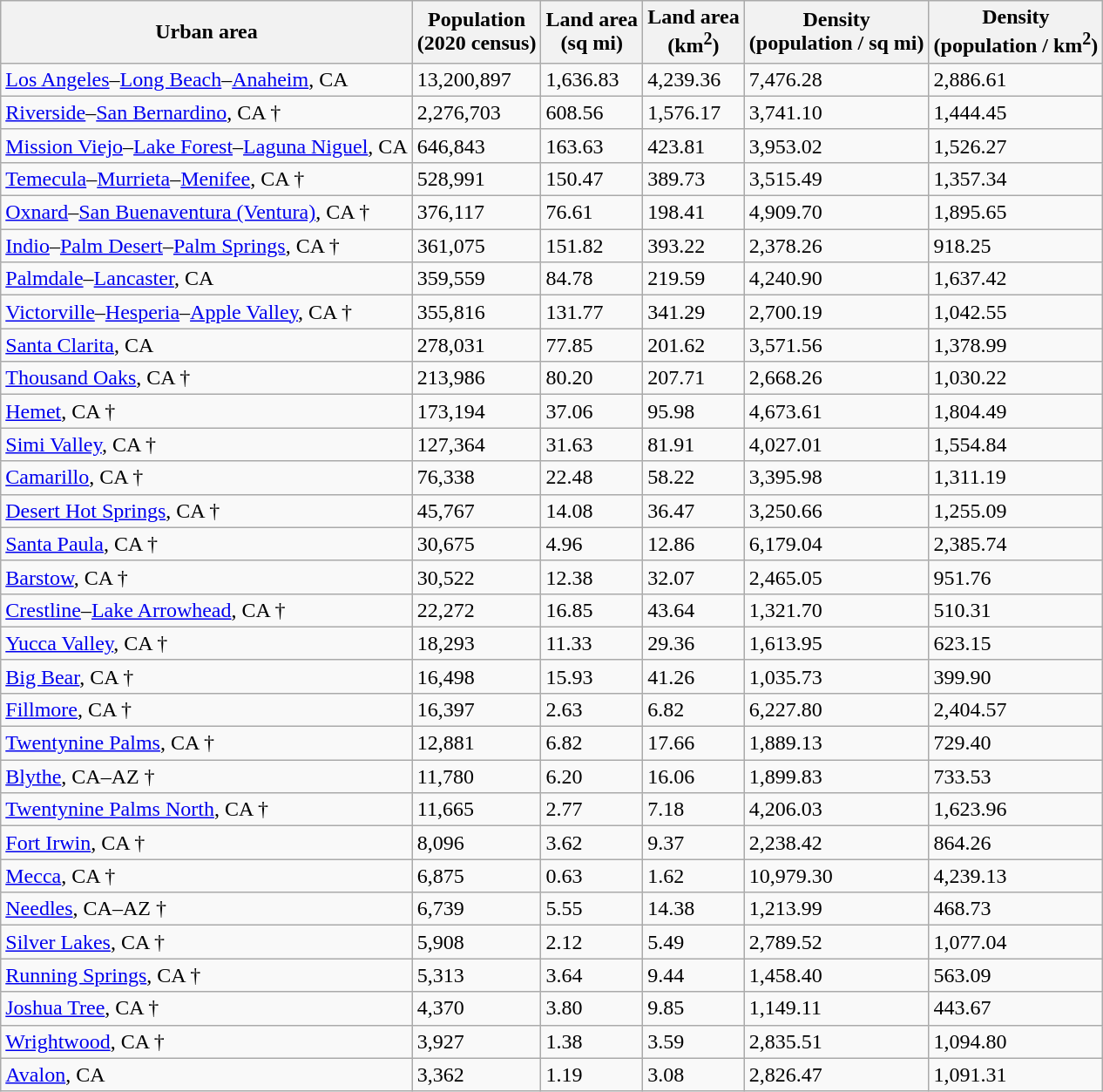<table class="wikitable sortable">
<tr>
<th>Urban area</th>
<th>Population<br>(2020 census)</th>
<th>Land area<br>(sq mi)</th>
<th>Land area<br>(km<sup>2</sup>)</th>
<th>Density<br>(population / sq mi)</th>
<th>Density<br>(population / km<sup>2</sup>)</th>
</tr>
<tr>
<td><a href='#'>Los Angeles</a>–<a href='#'>Long Beach</a>–<a href='#'>Anaheim</a>, CA</td>
<td>13,200,897</td>
<td>1,636.83</td>
<td>4,239.36</td>
<td>7,476.28</td>
<td>2,886.61</td>
</tr>
<tr>
<td><a href='#'>Riverside</a>–<a href='#'>San Bernardino</a>, CA †</td>
<td>2,276,703</td>
<td>608.56</td>
<td>1,576.17</td>
<td>3,741.10</td>
<td>1,444.45</td>
</tr>
<tr>
<td><a href='#'>Mission Viejo</a>–<a href='#'>Lake Forest</a>–<a href='#'>Laguna Niguel</a>, CA</td>
<td>646,843</td>
<td>163.63</td>
<td>423.81</td>
<td>3,953.02</td>
<td>1,526.27</td>
</tr>
<tr>
<td><a href='#'>Temecula</a>–<a href='#'>Murrieta</a>–<a href='#'>Menifee</a>, CA †</td>
<td>528,991</td>
<td>150.47</td>
<td>389.73</td>
<td>3,515.49</td>
<td>1,357.34</td>
</tr>
<tr>
<td><a href='#'>Oxnard</a>–<a href='#'>San Buenaventura (Ventura)</a>, CA †</td>
<td>376,117</td>
<td>76.61</td>
<td>198.41</td>
<td>4,909.70</td>
<td>1,895.65</td>
</tr>
<tr>
<td><a href='#'>Indio</a>–<a href='#'>Palm Desert</a>–<a href='#'>Palm Springs</a>, CA †</td>
<td>361,075</td>
<td>151.82</td>
<td>393.22</td>
<td>2,378.26</td>
<td>918.25</td>
</tr>
<tr>
<td><a href='#'>Palmdale</a>–<a href='#'>Lancaster</a>, CA</td>
<td>359,559</td>
<td>84.78</td>
<td>219.59</td>
<td>4,240.90</td>
<td>1,637.42</td>
</tr>
<tr>
<td><a href='#'>Victorville</a>–<a href='#'>Hesperia</a>–<a href='#'>Apple Valley</a>, CA †</td>
<td>355,816</td>
<td>131.77</td>
<td>341.29</td>
<td>2,700.19</td>
<td>1,042.55</td>
</tr>
<tr>
<td><a href='#'>Santa Clarita</a>, CA</td>
<td>278,031</td>
<td>77.85</td>
<td>201.62</td>
<td>3,571.56</td>
<td>1,378.99</td>
</tr>
<tr>
<td><a href='#'>Thousand Oaks</a>, CA †</td>
<td>213,986</td>
<td>80.20</td>
<td>207.71</td>
<td>2,668.26</td>
<td>1,030.22</td>
</tr>
<tr>
<td><a href='#'>Hemet</a>, CA †</td>
<td>173,194</td>
<td>37.06</td>
<td>95.98</td>
<td>4,673.61</td>
<td>1,804.49</td>
</tr>
<tr>
<td><a href='#'>Simi Valley</a>, CA †</td>
<td>127,364</td>
<td>31.63</td>
<td>81.91</td>
<td>4,027.01</td>
<td>1,554.84</td>
</tr>
<tr>
<td><a href='#'>Camarillo</a>, CA †</td>
<td>76,338</td>
<td>22.48</td>
<td>58.22</td>
<td>3,395.98</td>
<td>1,311.19</td>
</tr>
<tr>
<td><a href='#'>Desert Hot Springs</a>, CA †</td>
<td>45,767</td>
<td>14.08</td>
<td>36.47</td>
<td>3,250.66</td>
<td>1,255.09</td>
</tr>
<tr>
<td><a href='#'>Santa Paula</a>, CA †</td>
<td>30,675</td>
<td>4.96</td>
<td>12.86</td>
<td>6,179.04</td>
<td>2,385.74</td>
</tr>
<tr>
<td><a href='#'>Barstow</a>, CA †</td>
<td>30,522</td>
<td>12.38</td>
<td>32.07</td>
<td>2,465.05</td>
<td>951.76</td>
</tr>
<tr>
<td><a href='#'>Crestline</a>–<a href='#'>Lake Arrowhead</a>, CA †</td>
<td>22,272</td>
<td>16.85</td>
<td>43.64</td>
<td>1,321.70</td>
<td>510.31</td>
</tr>
<tr>
<td><a href='#'>Yucca Valley</a>, CA †</td>
<td>18,293</td>
<td>11.33</td>
<td>29.36</td>
<td>1,613.95</td>
<td>623.15</td>
</tr>
<tr>
<td><a href='#'>Big Bear</a>, CA †</td>
<td>16,498</td>
<td>15.93</td>
<td>41.26</td>
<td>1,035.73</td>
<td>399.90</td>
</tr>
<tr>
<td><a href='#'>Fillmore</a>, CA †</td>
<td>16,397</td>
<td>2.63</td>
<td>6.82</td>
<td>6,227.80</td>
<td>2,404.57</td>
</tr>
<tr>
<td><a href='#'>Twentynine Palms</a>, CA †</td>
<td>12,881</td>
<td>6.82</td>
<td>17.66</td>
<td>1,889.13</td>
<td>729.40</td>
</tr>
<tr>
<td><a href='#'>Blythe</a>, CA–AZ †</td>
<td>11,780</td>
<td>6.20</td>
<td>16.06</td>
<td>1,899.83</td>
<td>733.53</td>
</tr>
<tr>
<td><a href='#'>Twentynine Palms North</a>, CA †</td>
<td>11,665</td>
<td>2.77</td>
<td>7.18</td>
<td>4,206.03</td>
<td>1,623.96</td>
</tr>
<tr>
<td><a href='#'>Fort Irwin</a>, CA †</td>
<td>8,096</td>
<td>3.62</td>
<td>9.37</td>
<td>2,238.42</td>
<td>864.26</td>
</tr>
<tr>
<td><a href='#'>Mecca</a>, CA †</td>
<td>6,875</td>
<td>0.63</td>
<td>1.62</td>
<td>10,979.30</td>
<td>4,239.13</td>
</tr>
<tr>
<td><a href='#'>Needles</a>, CA–AZ †</td>
<td>6,739</td>
<td>5.55</td>
<td>14.38</td>
<td>1,213.99</td>
<td>468.73</td>
</tr>
<tr>
<td><a href='#'>Silver Lakes</a>, CA †</td>
<td>5,908</td>
<td>2.12</td>
<td>5.49</td>
<td>2,789.52</td>
<td>1,077.04</td>
</tr>
<tr>
<td><a href='#'>Running Springs</a>, CA †</td>
<td>5,313</td>
<td>3.64</td>
<td>9.44</td>
<td>1,458.40</td>
<td>563.09</td>
</tr>
<tr>
<td><a href='#'>Joshua Tree</a>, CA †</td>
<td>4,370</td>
<td>3.80</td>
<td>9.85</td>
<td>1,149.11</td>
<td>443.67</td>
</tr>
<tr>
<td><a href='#'>Wrightwood</a>, CA †</td>
<td>3,927</td>
<td>1.38</td>
<td>3.59</td>
<td>2,835.51</td>
<td>1,094.80</td>
</tr>
<tr>
<td><a href='#'>Avalon</a>, CA</td>
<td>3,362</td>
<td>1.19</td>
<td>3.08</td>
<td>2,826.47</td>
<td>1,091.31</td>
</tr>
</table>
